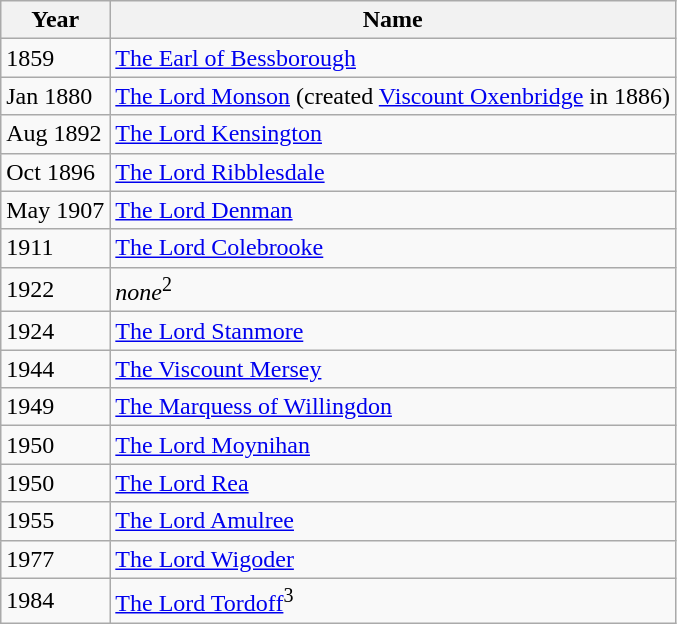<table class="wikitable sortable">
<tr>
<th>Year</th>
<th>Name</th>
</tr>
<tr>
<td>1859</td>
<td><a href='#'>The Earl of Bessborough</a></td>
</tr>
<tr>
<td>Jan 1880</td>
<td><a href='#'>The Lord Monson</a> (created <a href='#'>Viscount Oxenbridge</a> in 1886)</td>
</tr>
<tr>
<td>Aug 1892</td>
<td><a href='#'>The Lord Kensington</a></td>
</tr>
<tr>
<td>Oct 1896</td>
<td><a href='#'>The Lord Ribblesdale</a></td>
</tr>
<tr>
<td>May 1907</td>
<td><a href='#'>The Lord Denman</a></td>
</tr>
<tr>
<td>1911</td>
<td><a href='#'>The Lord Colebrooke</a></td>
</tr>
<tr>
<td>1922</td>
<td><em>none</em><sup>2</sup></td>
</tr>
<tr>
<td>1924</td>
<td><a href='#'>The Lord Stanmore</a></td>
</tr>
<tr>
<td>1944</td>
<td><a href='#'>The Viscount Mersey</a></td>
</tr>
<tr>
<td>1949</td>
<td><a href='#'>The Marquess of Willingdon</a></td>
</tr>
<tr>
<td>1950</td>
<td><a href='#'>The Lord Moynihan</a></td>
</tr>
<tr>
<td>1950</td>
<td><a href='#'>The Lord Rea</a></td>
</tr>
<tr>
<td>1955</td>
<td><a href='#'>The Lord Amulree</a></td>
</tr>
<tr>
<td>1977</td>
<td><a href='#'>The Lord Wigoder</a></td>
</tr>
<tr>
<td>1984</td>
<td><a href='#'>The Lord Tordoff</a><sup>3</sup></td>
</tr>
</table>
